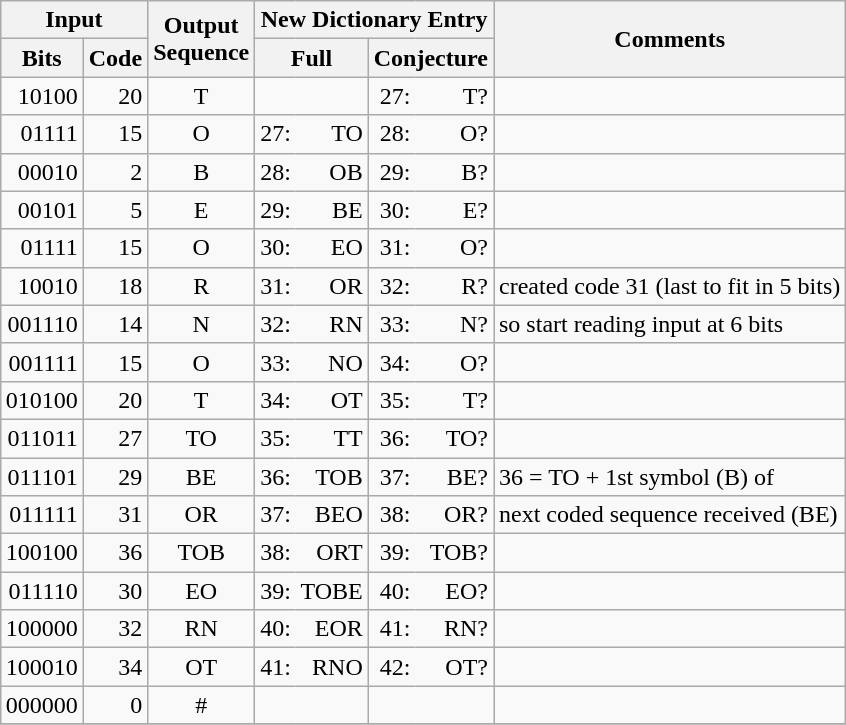<table class="wikitable" style="text-align: right; margin-left: auto; margin-right: auto;">
<tr>
<th colspan="2">Input</th>
<th scope="col" width="6em" rowspan="2">Output Sequence</th>
<th colspan="4">New Dictionary Entry</th>
<th rowspan="2">Comments</th>
</tr>
<tr>
<th>Bits</th>
<th>Code</th>
<th scope="col" width="6em" colspan="2">Full</th>
<th scope="col" width="6em" colspan="2">Conjecture</th>
</tr>
<tr>
<td>10100</td>
<td>20</td>
<td style="text-align: center;">T</td>
<td style="border-right: none;"></td>
<td style="border-left: none;"></td>
<td style="border-right: none;">27:</td>
<td style="border-left: none;">T?</td>
<td></td>
</tr>
<tr>
<td>01111</td>
<td>15</td>
<td style="text-align: center;">O</td>
<td style="border-right: none;">27:</td>
<td style="border-left: none;">TO</td>
<td style="border-right: none;">28:</td>
<td style="border-left: none;">O?</td>
<td></td>
</tr>
<tr>
<td>00010</td>
<td>2</td>
<td style="text-align: center;">B</td>
<td style="border-right: none;">28:</td>
<td style="border-left: none;">OB</td>
<td style="border-right: none;">29:</td>
<td style="border-left: none;">B?</td>
<td></td>
</tr>
<tr>
<td>00101</td>
<td>5</td>
<td style="text-align: center;">E</td>
<td style="border-right: none;">29:</td>
<td style="border-left: none;">BE</td>
<td style="border-right: none;">30:</td>
<td style="border-left: none;">E?</td>
<td></td>
</tr>
<tr>
<td>01111</td>
<td>15</td>
<td style="text-align: center;">O</td>
<td style="border-right: none;">30:</td>
<td style="border-left: none;">EO</td>
<td style="border-right: none;">31:</td>
<td style="border-left: none;">O?</td>
<td></td>
</tr>
<tr>
<td>10010</td>
<td>18</td>
<td style="text-align: center;">R</td>
<td style="border-right: none;">31:</td>
<td style="border-left: none;">OR</td>
<td style="border-right: none;">32:</td>
<td style="border-left: none;">R?</td>
<td style="text-align: left;">created code 31 (last to fit in 5 bits)</td>
</tr>
<tr>
<td>001110</td>
<td>14</td>
<td style="text-align: center;">N</td>
<td style="border-right: none;">32:</td>
<td style="border-left: none;">RN</td>
<td style="border-right: none;">33:</td>
<td style="border-left: none;">N?</td>
<td style="text-align: left;">so start reading input at 6 bits</td>
</tr>
<tr>
<td>001111</td>
<td>15</td>
<td style="text-align: center;">O</td>
<td style="border-right: none;">33:</td>
<td style="border-left: none;">NO</td>
<td style="border-right: none;">34:</td>
<td style="border-left: none;">O?</td>
<td></td>
</tr>
<tr>
<td>010100</td>
<td>20</td>
<td style="text-align: center;">T</td>
<td style="border-right: none;">34:</td>
<td style="border-left: none;">OT</td>
<td style="border-right: none;">35:</td>
<td style="border-left: none;">T?</td>
<td></td>
</tr>
<tr>
<td>011011</td>
<td>27</td>
<td style="text-align: center;">TO</td>
<td style="border-right: none;">35:</td>
<td style="border-left: none;">TT</td>
<td style="border-right: none;">36:</td>
<td style="border-left: none;">TO?</td>
<td></td>
</tr>
<tr>
<td>011101</td>
<td>29</td>
<td style="text-align: center;">BE</td>
<td style="border-right: none;">36:</td>
<td style="border-left: none;">TOB</td>
<td style="border-right: none;">37:</td>
<td style="border-left: none;">BE?</td>
<td style="text-align: left;">36 = TO + 1st symbol (B) of</td>
</tr>
<tr>
<td>011111</td>
<td>31</td>
<td style="text-align: center;">OR</td>
<td style="border-right: none;">37:</td>
<td style="border-left: none;">BEO</td>
<td style="border-right: none;">38:</td>
<td style="border-left: none;">OR?</td>
<td style="text-align: left;">next coded sequence received (BE)</td>
</tr>
<tr>
<td>100100</td>
<td>36</td>
<td style="text-align: center;">TOB</td>
<td style="border-right: none;">38:</td>
<td style="border-left: none;">ORT</td>
<td style="border-right: none;">39:</td>
<td style="border-left: none;">TOB?</td>
<td></td>
</tr>
<tr>
<td>011110</td>
<td>30</td>
<td style="text-align: center;">EO</td>
<td style="border-right: none;">39:</td>
<td style="border-left: none;">TOBE</td>
<td style="border-right: none;">40:</td>
<td style="border-left: none;">EO?</td>
<td></td>
</tr>
<tr>
<td>100000</td>
<td>32</td>
<td style="text-align: center;">RN</td>
<td style="border-right: none;">40:</td>
<td style="border-left: none;">EOR</td>
<td style="border-right: none;">41:</td>
<td style="border-left: none;">RN?</td>
<td></td>
</tr>
<tr>
<td>100010</td>
<td>34</td>
<td style="text-align: center;">OT</td>
<td style="border-right: none;">41:</td>
<td style="border-left: none;">RNO</td>
<td style="border-right: none;">42:</td>
<td style="border-left: none;">OT?</td>
<td></td>
</tr>
<tr>
<td>000000</td>
<td>0</td>
<td style="text-align: center;">#</td>
<td style="border-right: none;"></td>
<td style="border-left: none;"></td>
<td style="border-right: none;"></td>
<td style="border-left: none;"></td>
<td></td>
</tr>
<tr>
</tr>
</table>
